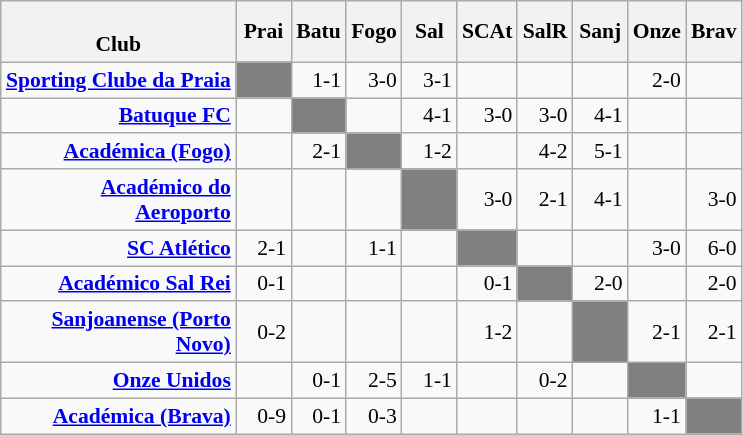<table cellspacing="0" cellpadding="3" style="background-color: #f9f9f9; font-size: 90%; text-align: right" class="wikitable">
<tr>
<th width=150><br>Club</th>
<th width=30><strong>Prai</strong></th>
<th width=30><strong>Batu</strong></th>
<th width=30><strong>Fogo</strong></th>
<th width=30><strong>Sal</strong></th>
<th width=30><strong>SCAt</strong></th>
<th width=30><strong>SalR</strong></th>
<th width=30><strong>Sanj</strong></th>
<th width=30><strong>Onze</strong></th>
<th width=30><strong>Brav</strong></th>
</tr>
<tr>
<td align=right><strong><a href='#'>Sporting Clube da Praia</a></strong></td>
<td bgcolor="#808080"></td>
<td>1-1</td>
<td>3-0</td>
<td>3-1</td>
<td></td>
<td></td>
<td></td>
<td>2-0</td>
<td></td>
</tr>
<tr>
<td align=right><strong><a href='#'>Batuque FC</a></strong></td>
<td></td>
<td bgcolor="#808080"></td>
<td></td>
<td>4-1</td>
<td>3-0</td>
<td>3-0</td>
<td>4-1</td>
<td></td>
<td></td>
</tr>
<tr>
<td align=right><strong><a href='#'>Académica (Fogo)</a></strong></td>
<td></td>
<td>2-1</td>
<td bgcolor="#808080"></td>
<td>1-2</td>
<td></td>
<td>4-2</td>
<td>5-1</td>
<td></td>
<td></td>
</tr>
<tr>
<td align=right><strong><a href='#'>Académico do Aeroporto</a></strong></td>
<td></td>
<td></td>
<td></td>
<td bgcolor="#808080"></td>
<td>3-0</td>
<td>2-1</td>
<td>4-1</td>
<td></td>
<td>3-0</td>
</tr>
<tr>
<td align=right><strong><a href='#'>SC Atlético</a></strong></td>
<td>2-1</td>
<td></td>
<td>1-1</td>
<td></td>
<td bgcolor="#808080"></td>
<td></td>
<td></td>
<td>3-0</td>
<td>6-0</td>
</tr>
<tr>
<td align=right><strong><a href='#'>Académico Sal Rei</a></strong></td>
<td>0-1</td>
<td></td>
<td></td>
<td></td>
<td>0-1</td>
<td bgcolor="#808080"></td>
<td>2-0</td>
<td></td>
<td>2-0</td>
</tr>
<tr>
<td align=right><strong><a href='#'>Sanjoanense (Porto Novo)</a></strong></td>
<td>0-2</td>
<td></td>
<td></td>
<td></td>
<td>1-2</td>
<td></td>
<td bgcolor="#808080"></td>
<td>2-1</td>
<td>2-1</td>
</tr>
<tr>
<td align=right><strong><a href='#'>Onze Unidos</a></strong></td>
<td></td>
<td>0-1</td>
<td>2-5</td>
<td>1-1</td>
<td></td>
<td>0-2</td>
<td></td>
<td bgcolor="#808080"></td>
<td></td>
</tr>
<tr>
<td align=right><strong><a href='#'>Académica (Brava)</a></strong></td>
<td>0-9</td>
<td>0-1</td>
<td>0-3</td>
<td></td>
<td></td>
<td></td>
<td></td>
<td>1-1</td>
<td bgcolor="#808080"></td>
</tr>
</table>
